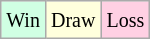<table class="wikitable">
<tr>
<td style="background:#d0ffe3;"><small>Win</small></td>
<td style="background:#ffd;"><small>Draw</small></td>
<td style="background:#ffd0e3;"><small>Loss</small></td>
</tr>
</table>
